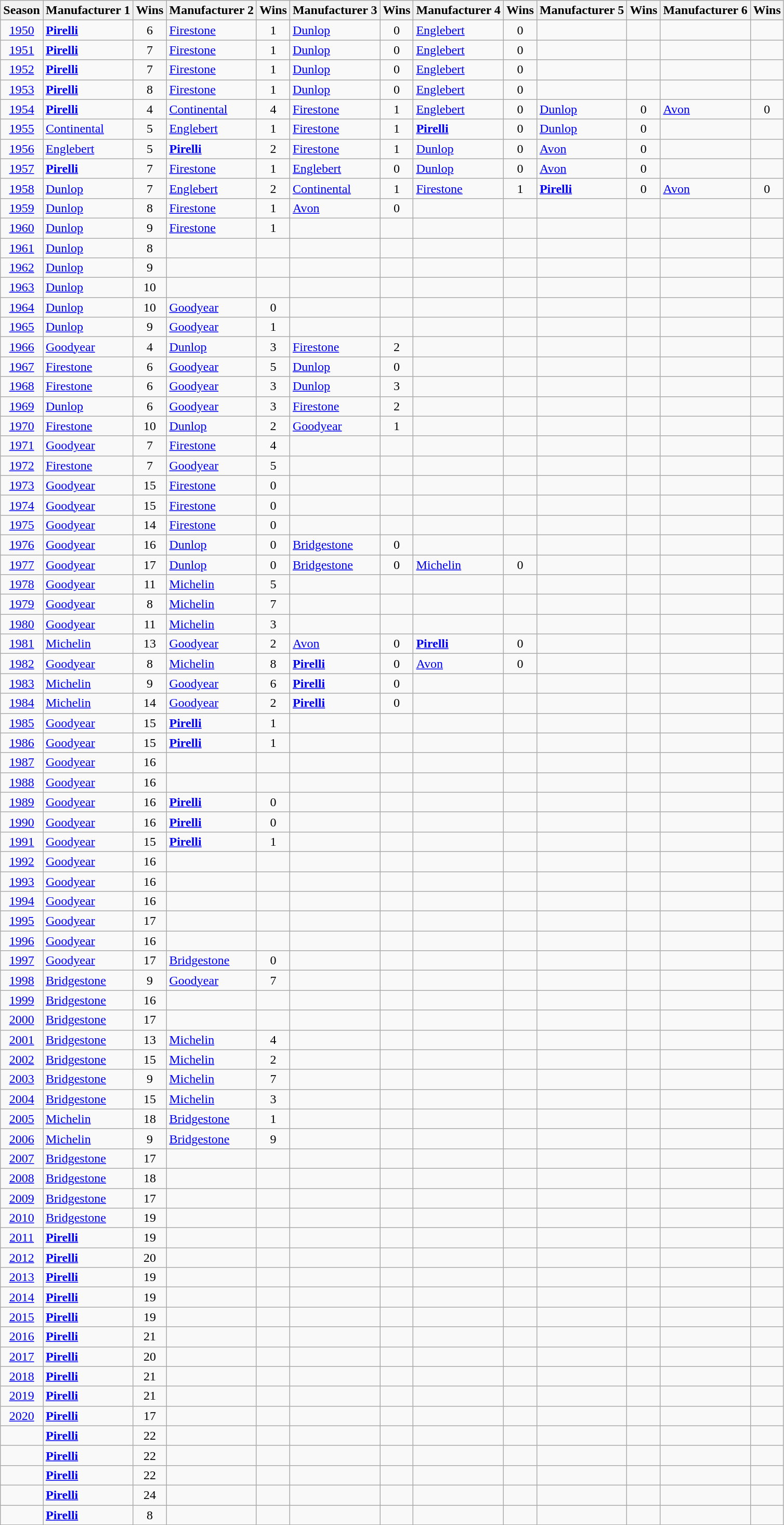<table class="wikitable" style="text-align:center;">
<tr>
<th>Season</th>
<th>Manufacturer 1</th>
<th>Wins</th>
<th>Manufacturer 2</th>
<th>Wins</th>
<th>Manufacturer 3</th>
<th>Wins</th>
<th>Manufacturer 4</th>
<th>Wins</th>
<th>Manufacturer 5</th>
<th>Wins</th>
<th>Manufacturer 6</th>
<th>Wins</th>
</tr>
<tr>
<td><a href='#'>1950</a></td>
<td align="left"><strong><a href='#'>Pirelli</a></strong></td>
<td>6</td>
<td align="left"><a href='#'>Firestone</a></td>
<td>1</td>
<td align="left"><a href='#'>Dunlop</a></td>
<td>0</td>
<td align="left"><a href='#'>Englebert</a></td>
<td>0</td>
<td></td>
<td></td>
<td></td>
<td></td>
</tr>
<tr>
<td><a href='#'>1951</a></td>
<td align="left"><strong><a href='#'>Pirelli</a></strong></td>
<td>7</td>
<td align="left"><a href='#'>Firestone</a></td>
<td>1</td>
<td align="left"><a href='#'>Dunlop</a></td>
<td>0</td>
<td align="left"><a href='#'>Englebert</a></td>
<td>0</td>
<td></td>
<td></td>
<td></td>
<td></td>
</tr>
<tr>
<td><a href='#'>1952</a></td>
<td align="left"><strong><a href='#'>Pirelli</a></strong></td>
<td>7</td>
<td align="left"><a href='#'>Firestone</a></td>
<td>1</td>
<td align="left"><a href='#'>Dunlop</a></td>
<td>0</td>
<td align="left"><a href='#'>Englebert</a></td>
<td>0</td>
<td></td>
<td></td>
<td></td>
<td></td>
</tr>
<tr>
<td><a href='#'>1953</a></td>
<td align="left"><strong><a href='#'>Pirelli</a></strong></td>
<td>8</td>
<td align="left"><a href='#'>Firestone</a></td>
<td>1</td>
<td align="left"><a href='#'>Dunlop</a></td>
<td>0</td>
<td align="left"><a href='#'>Englebert</a></td>
<td>0</td>
<td></td>
<td></td>
<td></td>
<td></td>
</tr>
<tr>
<td><a href='#'>1954</a></td>
<td align="left"><strong><a href='#'>Pirelli</a></strong></td>
<td>4</td>
<td align="left"><a href='#'>Continental</a></td>
<td>4</td>
<td align="left"><a href='#'>Firestone</a></td>
<td>1</td>
<td align="left"><a href='#'>Englebert</a></td>
<td>0</td>
<td align="left"><a href='#'>Dunlop</a></td>
<td>0</td>
<td align="left"><a href='#'>Avon</a></td>
<td>0</td>
</tr>
<tr>
<td><a href='#'>1955</a></td>
<td align="left"><a href='#'>Continental</a></td>
<td>5</td>
<td align="left"><a href='#'>Englebert</a></td>
<td>1</td>
<td align="left"><a href='#'>Firestone</a></td>
<td>1</td>
<td align="left"><strong><a href='#'>Pirelli</a></strong></td>
<td>0</td>
<td align="left"><a href='#'>Dunlop</a></td>
<td>0</td>
<td></td>
<td></td>
</tr>
<tr>
<td><a href='#'>1956</a></td>
<td align="left"><a href='#'>Englebert</a></td>
<td>5</td>
<td align="left"><strong><a href='#'>Pirelli</a></strong></td>
<td>2</td>
<td align="left"><a href='#'>Firestone</a></td>
<td>1</td>
<td align="left"><a href='#'>Dunlop</a></td>
<td>0</td>
<td align="left"><a href='#'>Avon</a></td>
<td>0</td>
<td></td>
<td></td>
</tr>
<tr>
<td><a href='#'>1957</a></td>
<td align="left"><strong><a href='#'>Pirelli</a></strong></td>
<td>7</td>
<td align="left"><a href='#'>Firestone</a></td>
<td>1</td>
<td align="left"><a href='#'>Englebert</a></td>
<td>0</td>
<td align="left"><a href='#'>Dunlop</a></td>
<td>0</td>
<td align="left"><a href='#'>Avon</a></td>
<td>0</td>
<td></td>
<td></td>
</tr>
<tr>
<td><a href='#'>1958</a></td>
<td align="left"><a href='#'>Dunlop</a></td>
<td>7</td>
<td align="left"><a href='#'>Englebert</a></td>
<td>2</td>
<td align="left"><a href='#'>Continental</a></td>
<td>1</td>
<td align="left"><a href='#'>Firestone</a></td>
<td>1</td>
<td align="left"><strong><a href='#'>Pirelli</a></strong></td>
<td>0</td>
<td align="left"><a href='#'>Avon</a></td>
<td>0</td>
</tr>
<tr>
<td><a href='#'>1959</a></td>
<td align="left"><a href='#'>Dunlop</a></td>
<td>8</td>
<td align="left"><a href='#'>Firestone</a></td>
<td>1</td>
<td align="left"><a href='#'>Avon</a></td>
<td>0</td>
<td></td>
<td></td>
<td></td>
<td></td>
<td></td>
<td></td>
</tr>
<tr>
<td><a href='#'>1960</a></td>
<td align="left"><a href='#'>Dunlop</a></td>
<td>9</td>
<td align="left"><a href='#'>Firestone</a></td>
<td>1</td>
<td></td>
<td></td>
<td></td>
<td></td>
<td></td>
<td></td>
<td></td>
<td></td>
</tr>
<tr>
<td><a href='#'>1961</a></td>
<td align="left"><a href='#'>Dunlop</a></td>
<td>8</td>
<td></td>
<td></td>
<td></td>
<td></td>
<td></td>
<td></td>
<td></td>
<td></td>
<td></td>
<td></td>
</tr>
<tr>
<td><a href='#'>1962</a></td>
<td align="left"><a href='#'>Dunlop</a></td>
<td>9</td>
<td></td>
<td></td>
<td></td>
<td></td>
<td></td>
<td></td>
<td></td>
<td></td>
<td></td>
<td></td>
</tr>
<tr>
<td><a href='#'>1963</a></td>
<td align="left"><a href='#'>Dunlop</a></td>
<td>10</td>
<td></td>
<td></td>
<td></td>
<td></td>
<td></td>
<td></td>
<td></td>
<td></td>
<td></td>
<td></td>
</tr>
<tr>
<td><a href='#'>1964</a></td>
<td align="left"><a href='#'>Dunlop</a></td>
<td>10</td>
<td align="left"><a href='#'>Goodyear</a></td>
<td>0</td>
<td></td>
<td></td>
<td></td>
<td></td>
<td></td>
<td></td>
<td></td>
<td></td>
</tr>
<tr>
<td><a href='#'>1965</a></td>
<td align="left"><a href='#'>Dunlop</a></td>
<td>9</td>
<td align="left"><a href='#'>Goodyear</a></td>
<td>1</td>
<td></td>
<td></td>
<td></td>
<td></td>
<td></td>
<td></td>
<td></td>
<td></td>
</tr>
<tr>
<td><a href='#'>1966</a></td>
<td align="left"><a href='#'>Goodyear</a></td>
<td>4</td>
<td align="left"><a href='#'>Dunlop</a></td>
<td>3</td>
<td align="left"><a href='#'>Firestone</a></td>
<td>2</td>
<td></td>
<td></td>
<td></td>
<td></td>
<td></td>
<td></td>
</tr>
<tr>
<td><a href='#'>1967</a></td>
<td align="left"><a href='#'>Firestone</a></td>
<td>6</td>
<td align="left"><a href='#'>Goodyear</a></td>
<td>5</td>
<td align="left"><a href='#'>Dunlop</a></td>
<td>0</td>
<td></td>
<td></td>
<td></td>
<td></td>
<td></td>
<td></td>
</tr>
<tr>
<td><a href='#'>1968</a></td>
<td align="left"><a href='#'>Firestone</a></td>
<td>6</td>
<td align="left"><a href='#'>Goodyear</a></td>
<td>3</td>
<td align="left"><a href='#'>Dunlop</a></td>
<td>3</td>
<td></td>
<td></td>
<td></td>
<td></td>
<td></td>
<td></td>
</tr>
<tr>
<td><a href='#'>1969</a></td>
<td align="left"><a href='#'>Dunlop</a></td>
<td>6</td>
<td align="left"><a href='#'>Goodyear</a></td>
<td>3</td>
<td align="left"><a href='#'>Firestone</a></td>
<td>2</td>
<td></td>
<td></td>
<td></td>
<td></td>
<td></td>
<td></td>
</tr>
<tr>
<td><a href='#'>1970</a></td>
<td align="left"><a href='#'>Firestone</a></td>
<td>10</td>
<td align="left"><a href='#'>Dunlop</a></td>
<td>2</td>
<td align="left"><a href='#'>Goodyear</a></td>
<td>1</td>
<td></td>
<td></td>
<td></td>
<td></td>
<td></td>
<td></td>
</tr>
<tr>
<td><a href='#'>1971</a></td>
<td align="left"><a href='#'>Goodyear</a></td>
<td>7</td>
<td align="left"><a href='#'>Firestone</a></td>
<td>4</td>
<td></td>
<td></td>
<td></td>
<td></td>
<td></td>
<td></td>
<td></td>
<td></td>
</tr>
<tr>
<td><a href='#'>1972</a></td>
<td align="left"><a href='#'>Firestone</a></td>
<td>7</td>
<td align="left"><a href='#'>Goodyear</a></td>
<td>5</td>
<td></td>
<td></td>
<td></td>
<td></td>
<td></td>
<td></td>
<td></td>
<td></td>
</tr>
<tr>
<td><a href='#'>1973</a></td>
<td align="left"><a href='#'>Goodyear</a></td>
<td>15</td>
<td align="left"><a href='#'>Firestone</a></td>
<td>0</td>
<td></td>
<td></td>
<td></td>
<td></td>
<td></td>
<td></td>
<td></td>
<td></td>
</tr>
<tr>
<td><a href='#'>1974</a></td>
<td align="left"><a href='#'>Goodyear</a></td>
<td>15</td>
<td align="left"><a href='#'>Firestone</a></td>
<td>0</td>
<td></td>
<td></td>
<td></td>
<td></td>
<td></td>
<td></td>
<td></td>
<td></td>
</tr>
<tr>
<td><a href='#'>1975</a></td>
<td align="left"><a href='#'>Goodyear</a></td>
<td>14</td>
<td align="left"><a href='#'>Firestone</a></td>
<td>0</td>
<td></td>
<td></td>
<td></td>
<td></td>
<td></td>
<td></td>
<td></td>
<td></td>
</tr>
<tr>
<td><a href='#'>1976</a></td>
<td align="left"><a href='#'>Goodyear</a></td>
<td>16</td>
<td align="left"><a href='#'>Dunlop</a></td>
<td>0</td>
<td align="left"><a href='#'>Bridgestone</a></td>
<td>0</td>
<td></td>
<td></td>
<td></td>
<td></td>
<td></td>
<td></td>
</tr>
<tr>
<td><a href='#'>1977</a></td>
<td align="left"><a href='#'>Goodyear</a></td>
<td>17</td>
<td align="left"><a href='#'>Dunlop</a></td>
<td>0</td>
<td align="left"><a href='#'>Bridgestone</a></td>
<td>0</td>
<td align="left"><a href='#'>Michelin</a></td>
<td>0</td>
<td></td>
<td></td>
<td></td>
<td></td>
</tr>
<tr>
<td><a href='#'>1978</a></td>
<td align="left"><a href='#'>Goodyear</a></td>
<td>11</td>
<td align="left"><a href='#'>Michelin</a></td>
<td>5</td>
<td></td>
<td></td>
<td></td>
<td></td>
<td></td>
<td></td>
<td></td>
<td></td>
</tr>
<tr>
<td><a href='#'>1979</a></td>
<td align="left"><a href='#'>Goodyear</a></td>
<td>8</td>
<td align="left"><a href='#'>Michelin</a></td>
<td>7</td>
<td></td>
<td></td>
<td></td>
<td></td>
<td></td>
<td></td>
<td></td>
<td></td>
</tr>
<tr>
<td><a href='#'>1980</a></td>
<td align="left"><a href='#'>Goodyear</a></td>
<td>11</td>
<td align="left"><a href='#'>Michelin</a></td>
<td>3</td>
<td></td>
<td></td>
<td></td>
<td></td>
<td></td>
<td></td>
<td></td>
<td></td>
</tr>
<tr>
<td><a href='#'>1981</a></td>
<td align="left"><a href='#'>Michelin</a></td>
<td>13</td>
<td align="left"><a href='#'>Goodyear</a></td>
<td>2</td>
<td align="left"><a href='#'>Avon</a></td>
<td>0</td>
<td align="left"><strong><a href='#'>Pirelli</a></strong></td>
<td>0</td>
<td></td>
<td></td>
<td></td>
<td></td>
</tr>
<tr>
<td><a href='#'>1982</a></td>
<td align="left"><a href='#'>Goodyear</a></td>
<td>8</td>
<td align="left"><a href='#'>Michelin</a></td>
<td>8</td>
<td align="left"><strong><a href='#'>Pirelli</a></strong></td>
<td>0</td>
<td align="left"><a href='#'>Avon</a></td>
<td>0</td>
<td></td>
<td></td>
<td></td>
<td></td>
</tr>
<tr>
<td><a href='#'>1983</a></td>
<td align="left"><a href='#'>Michelin</a></td>
<td>9</td>
<td align="left"><a href='#'>Goodyear</a></td>
<td>6</td>
<td align="left"><strong><a href='#'>Pirelli</a></strong></td>
<td>0</td>
<td></td>
<td></td>
<td></td>
<td></td>
<td></td>
<td></td>
</tr>
<tr>
<td><a href='#'>1984</a></td>
<td align="left"><a href='#'>Michelin</a></td>
<td>14</td>
<td align="left"><a href='#'>Goodyear</a></td>
<td>2</td>
<td align="left"><strong><a href='#'>Pirelli</a></strong></td>
<td>0</td>
<td></td>
<td></td>
<td></td>
<td></td>
<td></td>
<td></td>
</tr>
<tr>
<td><a href='#'>1985</a></td>
<td align="left"><a href='#'>Goodyear</a></td>
<td>15</td>
<td align="left"><strong><a href='#'>Pirelli</a></strong></td>
<td>1</td>
<td></td>
<td></td>
<td></td>
<td></td>
<td></td>
<td></td>
<td></td>
<td></td>
</tr>
<tr>
<td><a href='#'>1986</a></td>
<td align="left"><a href='#'>Goodyear</a></td>
<td>15</td>
<td align="left"><strong><a href='#'>Pirelli</a></strong></td>
<td>1</td>
<td></td>
<td></td>
<td></td>
<td></td>
<td></td>
<td></td>
<td></td>
<td></td>
</tr>
<tr>
<td><a href='#'>1987</a></td>
<td align="left"><a href='#'>Goodyear</a></td>
<td>16</td>
<td></td>
<td></td>
<td></td>
<td></td>
<td></td>
<td></td>
<td></td>
<td></td>
<td></td>
<td></td>
</tr>
<tr>
<td><a href='#'>1988</a></td>
<td align="left"><a href='#'>Goodyear</a></td>
<td>16</td>
<td></td>
<td></td>
<td></td>
<td></td>
<td></td>
<td></td>
<td></td>
<td></td>
<td></td>
<td></td>
</tr>
<tr>
<td><a href='#'>1989</a></td>
<td align="left"><a href='#'>Goodyear</a></td>
<td>16</td>
<td align="left"><strong><a href='#'>Pirelli</a></strong></td>
<td>0</td>
<td></td>
<td></td>
<td></td>
<td></td>
<td></td>
<td></td>
<td></td>
<td></td>
</tr>
<tr>
<td><a href='#'>1990</a></td>
<td align="left"><a href='#'>Goodyear</a></td>
<td>16</td>
<td align="left"><strong><a href='#'>Pirelli</a></strong></td>
<td>0</td>
<td></td>
<td></td>
<td></td>
<td></td>
<td></td>
<td></td>
<td></td>
<td></td>
</tr>
<tr>
<td><a href='#'>1991</a></td>
<td align="left"><a href='#'>Goodyear</a></td>
<td>15</td>
<td align="left"><strong><a href='#'>Pirelli</a></strong></td>
<td>1</td>
<td></td>
<td></td>
<td></td>
<td></td>
<td></td>
<td></td>
<td></td>
<td></td>
</tr>
<tr>
<td><a href='#'>1992</a></td>
<td align="left"><a href='#'>Goodyear</a></td>
<td>16</td>
<td></td>
<td></td>
<td></td>
<td></td>
<td></td>
<td></td>
<td></td>
<td></td>
<td></td>
<td></td>
</tr>
<tr>
<td><a href='#'>1993</a></td>
<td align="left"><a href='#'>Goodyear</a></td>
<td>16</td>
<td></td>
<td></td>
<td></td>
<td></td>
<td></td>
<td></td>
<td></td>
<td></td>
<td></td>
<td></td>
</tr>
<tr>
<td><a href='#'>1994</a></td>
<td align="left"><a href='#'>Goodyear</a></td>
<td>16</td>
<td></td>
<td></td>
<td></td>
<td></td>
<td></td>
<td></td>
<td></td>
<td></td>
<td></td>
<td></td>
</tr>
<tr>
<td><a href='#'>1995</a></td>
<td align="left"><a href='#'>Goodyear</a></td>
<td>17</td>
<td></td>
<td></td>
<td></td>
<td></td>
<td></td>
<td></td>
<td></td>
<td></td>
<td></td>
<td></td>
</tr>
<tr>
<td><a href='#'>1996</a></td>
<td align="left"><a href='#'>Goodyear</a></td>
<td>16</td>
<td></td>
<td></td>
<td></td>
<td></td>
<td></td>
<td></td>
<td></td>
<td></td>
<td></td>
<td></td>
</tr>
<tr>
<td><a href='#'>1997</a></td>
<td align="left"><a href='#'>Goodyear</a></td>
<td>17</td>
<td align="left"><a href='#'>Bridgestone</a></td>
<td>0</td>
<td></td>
<td></td>
<td></td>
<td></td>
<td></td>
<td></td>
<td></td>
<td></td>
</tr>
<tr>
<td><a href='#'>1998</a></td>
<td align="left"><a href='#'>Bridgestone</a></td>
<td>9</td>
<td align="left"><a href='#'>Goodyear</a></td>
<td>7</td>
<td></td>
<td></td>
<td></td>
<td></td>
<td></td>
<td></td>
<td></td>
<td></td>
</tr>
<tr>
<td><a href='#'>1999</a></td>
<td align="left"><a href='#'>Bridgestone</a></td>
<td>16</td>
<td></td>
<td></td>
<td></td>
<td></td>
<td></td>
<td></td>
<td></td>
<td></td>
<td></td>
<td></td>
</tr>
<tr>
<td><a href='#'>2000</a></td>
<td align="left"><a href='#'>Bridgestone</a></td>
<td>17</td>
<td></td>
<td></td>
<td></td>
<td></td>
<td></td>
<td></td>
<td></td>
<td></td>
<td></td>
<td></td>
</tr>
<tr>
<td><a href='#'>2001</a></td>
<td align="left"><a href='#'>Bridgestone</a></td>
<td>13</td>
<td align="left"><a href='#'>Michelin</a></td>
<td>4</td>
<td></td>
<td></td>
<td></td>
<td></td>
<td></td>
<td></td>
<td></td>
<td></td>
</tr>
<tr>
<td><a href='#'>2002</a></td>
<td align="left"><a href='#'>Bridgestone</a></td>
<td>15</td>
<td align="left"><a href='#'>Michelin</a></td>
<td>2</td>
<td></td>
<td></td>
<td></td>
<td></td>
<td></td>
<td></td>
<td></td>
<td></td>
</tr>
<tr>
<td><a href='#'>2003</a></td>
<td align="left"><a href='#'>Bridgestone</a></td>
<td>9</td>
<td align="left"><a href='#'>Michelin</a></td>
<td>7</td>
<td></td>
<td></td>
<td></td>
<td></td>
<td></td>
<td></td>
<td></td>
<td></td>
</tr>
<tr>
<td><a href='#'>2004</a></td>
<td align="left"><a href='#'>Bridgestone</a></td>
<td>15</td>
<td align="left"><a href='#'>Michelin</a></td>
<td>3</td>
<td></td>
<td></td>
<td></td>
<td></td>
<td></td>
<td></td>
<td></td>
<td></td>
</tr>
<tr>
<td><a href='#'>2005</a></td>
<td align="left"><a href='#'>Michelin</a></td>
<td>18</td>
<td align="left"><a href='#'>Bridgestone</a></td>
<td>1</td>
<td></td>
<td></td>
<td></td>
<td></td>
<td></td>
<td></td>
<td></td>
<td></td>
</tr>
<tr>
<td><a href='#'>2006</a></td>
<td align="left"><a href='#'>Michelin</a></td>
<td>9</td>
<td align="left"><a href='#'>Bridgestone</a></td>
<td>9</td>
<td></td>
<td></td>
<td></td>
<td></td>
<td></td>
<td></td>
<td></td>
<td></td>
</tr>
<tr>
<td><a href='#'>2007</a></td>
<td align="left"><a href='#'>Bridgestone</a></td>
<td>17</td>
<td></td>
<td></td>
<td></td>
<td></td>
<td></td>
<td></td>
<td></td>
<td></td>
<td></td>
<td></td>
</tr>
<tr>
<td><a href='#'>2008</a></td>
<td align="left"><a href='#'>Bridgestone</a></td>
<td>18</td>
<td></td>
<td></td>
<td></td>
<td></td>
<td></td>
<td></td>
<td></td>
<td></td>
<td></td>
<td></td>
</tr>
<tr>
<td><a href='#'>2009</a></td>
<td align="left"><a href='#'>Bridgestone</a></td>
<td>17</td>
<td></td>
<td></td>
<td></td>
<td></td>
<td></td>
<td></td>
<td></td>
<td></td>
<td></td>
<td></td>
</tr>
<tr>
<td><a href='#'>2010</a></td>
<td align="left"><a href='#'>Bridgestone</a></td>
<td>19</td>
<td></td>
<td></td>
<td></td>
<td></td>
<td></td>
<td></td>
<td></td>
<td></td>
<td></td>
<td></td>
</tr>
<tr>
<td><a href='#'>2011</a></td>
<td align="left"><strong><a href='#'>Pirelli</a></strong></td>
<td>19</td>
<td></td>
<td></td>
<td></td>
<td></td>
<td></td>
<td></td>
<td></td>
<td></td>
<td></td>
<td></td>
</tr>
<tr>
<td><a href='#'>2012</a></td>
<td align="left"><strong><a href='#'>Pirelli</a></strong></td>
<td>20</td>
<td></td>
<td></td>
<td></td>
<td></td>
<td></td>
<td></td>
<td></td>
<td></td>
<td></td>
<td></td>
</tr>
<tr>
<td><a href='#'>2013</a></td>
<td align="left"><strong><a href='#'>Pirelli</a></strong></td>
<td>19</td>
<td></td>
<td></td>
<td></td>
<td></td>
<td></td>
<td></td>
<td></td>
<td></td>
<td></td>
<td></td>
</tr>
<tr>
<td><a href='#'>2014</a></td>
<td align="left"><strong><a href='#'>Pirelli</a></strong></td>
<td>19</td>
<td></td>
<td></td>
<td></td>
<td></td>
<td></td>
<td></td>
<td></td>
<td></td>
<td></td>
<td></td>
</tr>
<tr>
<td><a href='#'>2015</a></td>
<td align="left"><strong><a href='#'>Pirelli</a></strong></td>
<td>19</td>
<td></td>
<td></td>
<td></td>
<td></td>
<td></td>
<td></td>
<td></td>
<td></td>
<td></td>
<td></td>
</tr>
<tr>
<td><a href='#'>2016</a></td>
<td align="left"><strong><a href='#'>Pirelli</a></strong></td>
<td>21</td>
<td></td>
<td></td>
<td></td>
<td></td>
<td></td>
<td></td>
<td></td>
<td></td>
<td></td>
<td></td>
</tr>
<tr>
<td><a href='#'>2017</a></td>
<td align="left"><strong><a href='#'>Pirelli</a></strong></td>
<td>20</td>
<td></td>
<td></td>
<td></td>
<td></td>
<td></td>
<td></td>
<td></td>
<td></td>
<td></td>
<td></td>
</tr>
<tr>
<td><a href='#'>2018</a></td>
<td align="left"><strong><a href='#'>Pirelli</a></strong></td>
<td>21</td>
<td></td>
<td></td>
<td></td>
<td></td>
<td></td>
<td></td>
<td></td>
<td></td>
<td></td>
<td></td>
</tr>
<tr>
<td><a href='#'>2019</a></td>
<td align="left"><strong><a href='#'>Pirelli</a></strong></td>
<td>21</td>
<td></td>
<td></td>
<td></td>
<td></td>
<td></td>
<td></td>
<td></td>
<td></td>
<td></td>
<td></td>
</tr>
<tr>
<td><a href='#'>2020</a></td>
<td align="left"><strong><a href='#'>Pirelli</a></strong></td>
<td>17</td>
<td></td>
<td></td>
<td></td>
<td></td>
<td></td>
<td></td>
<td></td>
<td></td>
<td></td>
<td></td>
</tr>
<tr>
<td></td>
<td align="left"><strong><a href='#'>Pirelli</a></strong></td>
<td>22</td>
<td></td>
<td></td>
<td></td>
<td></td>
<td></td>
<td></td>
<td></td>
<td></td>
<td></td>
<td></td>
</tr>
<tr>
<td></td>
<td align="left"><strong><a href='#'>Pirelli</a></strong></td>
<td>22</td>
<td></td>
<td></td>
<td></td>
<td></td>
<td></td>
<td></td>
<td></td>
<td></td>
<td></td>
<td></td>
</tr>
<tr>
<td></td>
<td align="left"><strong><a href='#'>Pirelli</a></strong></td>
<td>22</td>
<td></td>
<td></td>
<td></td>
<td></td>
<td></td>
<td></td>
<td></td>
<td></td>
<td></td>
<td></td>
</tr>
<tr>
<td></td>
<td align="left"><strong><a href='#'>Pirelli</a></strong></td>
<td>24</td>
<td></td>
<td></td>
<td></td>
<td></td>
<td></td>
<td></td>
<td></td>
<td></td>
<td></td>
<td></td>
</tr>
<tr>
<td></td>
<td align="left"><strong><a href='#'>Pirelli</a></strong></td>
<td>8</td>
<td></td>
<td></td>
<td></td>
<td></td>
<td></td>
<td></td>
<td></td>
<td></td>
<td></td>
<td></td>
</tr>
</table>
